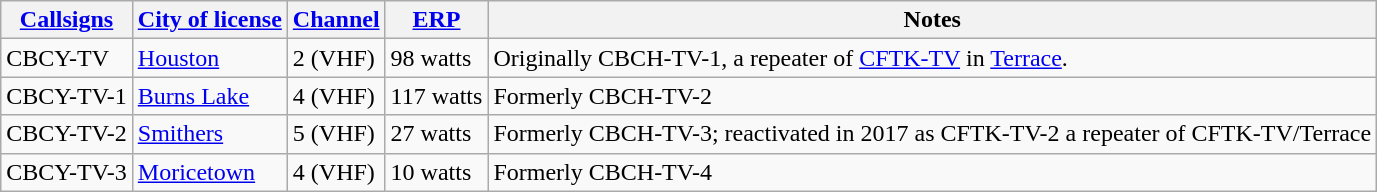<table class="wikitable sortable">
<tr>
<th><a href='#'>Callsigns</a></th>
<th><a href='#'>City of license</a></th>
<th><a href='#'>Channel</a></th>
<th><a href='#'>ERP</a></th>
<th>Notes</th>
</tr>
<tr>
<td>CBCY-TV</td>
<td><a href='#'>Houston</a></td>
<td>2 (VHF)</td>
<td>98 watts</td>
<td>Originally CBCH-TV-1, a repeater of <a href='#'>CFTK-TV</a> in <a href='#'>Terrace</a>.</td>
</tr>
<tr>
<td>CBCY-TV-1</td>
<td><a href='#'>Burns Lake</a></td>
<td>4 (VHF)</td>
<td>117 watts</td>
<td>Formerly CBCH-TV-2</td>
</tr>
<tr>
<td>CBCY-TV-2</td>
<td><a href='#'>Smithers</a></td>
<td>5 (VHF)</td>
<td>27 watts</td>
<td>Formerly CBCH-TV-3; reactivated in 2017 as CFTK-TV-2 a repeater of CFTK-TV/Terrace</td>
</tr>
<tr>
<td>CBCY-TV-3</td>
<td><a href='#'>Moricetown</a></td>
<td>4 (VHF)</td>
<td>10 watts</td>
<td>Formerly CBCH-TV-4</td>
</tr>
</table>
